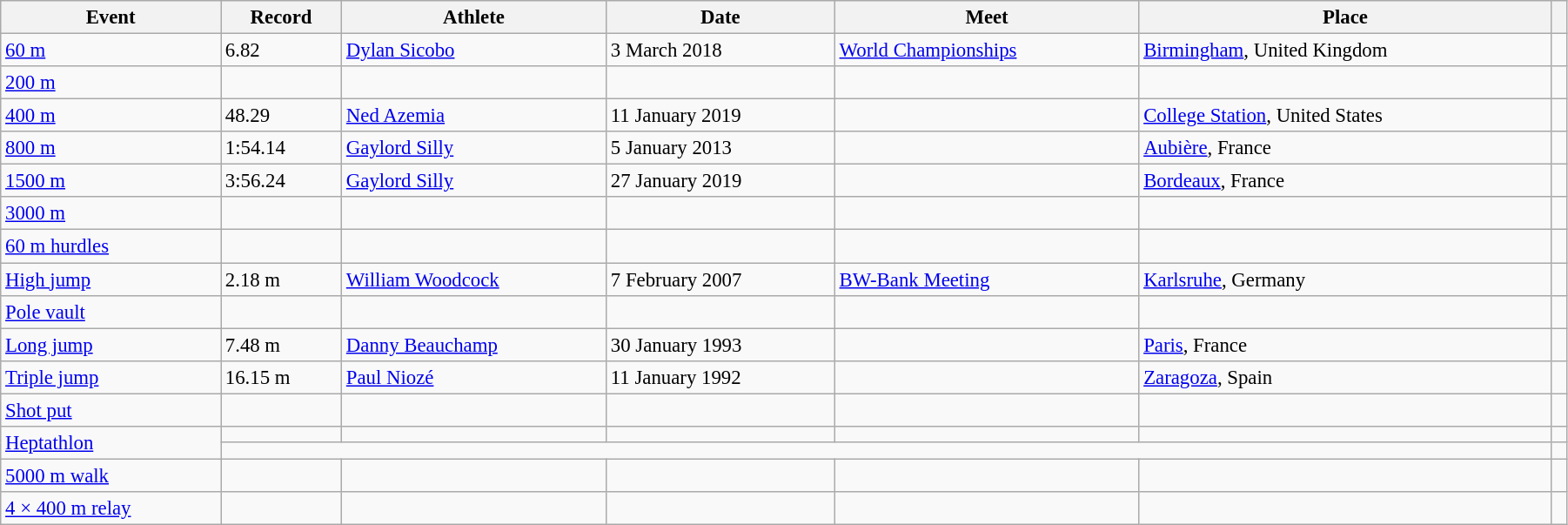<table class="wikitable" style="font-size:95%; width: 95%;">
<tr>
<th>Event</th>
<th>Record</th>
<th>Athlete</th>
<th>Date</th>
<th>Meet</th>
<th>Place</th>
<th></th>
</tr>
<tr>
<td><a href='#'>60 m</a></td>
<td>6.82 </td>
<td><a href='#'>Dylan Sicobo</a></td>
<td>3 March 2018</td>
<td><a href='#'>World Championships</a></td>
<td><a href='#'>Birmingham</a>, United Kingdom</td>
<td></td>
</tr>
<tr>
<td><a href='#'>200 m</a></td>
<td></td>
<td></td>
<td></td>
<td></td>
<td></td>
<td></td>
</tr>
<tr>
<td><a href='#'>400 m</a></td>
<td>48.29</td>
<td><a href='#'>Ned Azemia</a></td>
<td>11 January 2019</td>
<td></td>
<td><a href='#'>College Station</a>, United States</td>
<td></td>
</tr>
<tr>
<td><a href='#'>800 m</a></td>
<td>1:54.14</td>
<td><a href='#'>Gaylord Silly</a></td>
<td>5 January 2013</td>
<td></td>
<td><a href='#'>Aubière</a>, France</td>
<td></td>
</tr>
<tr>
<td><a href='#'>1500 m</a></td>
<td>3:56.24</td>
<td><a href='#'>Gaylord Silly</a></td>
<td>27 January 2019</td>
<td></td>
<td><a href='#'>Bordeaux</a>, France</td>
<td></td>
</tr>
<tr>
<td><a href='#'>3000 m</a></td>
<td></td>
<td></td>
<td></td>
<td></td>
<td></td>
<td></td>
</tr>
<tr>
<td><a href='#'>60 m hurdles</a></td>
<td></td>
<td></td>
<td></td>
<td></td>
<td></td>
<td></td>
</tr>
<tr>
<td><a href='#'>High jump</a></td>
<td>2.18 m</td>
<td><a href='#'>William Woodcock</a></td>
<td>7 February 2007</td>
<td><a href='#'>BW-Bank Meeting</a></td>
<td><a href='#'>Karlsruhe</a>, Germany</td>
<td></td>
</tr>
<tr>
<td><a href='#'>Pole vault</a></td>
<td></td>
<td></td>
<td></td>
<td></td>
<td></td>
<td></td>
</tr>
<tr>
<td><a href='#'>Long jump</a></td>
<td>7.48 m</td>
<td><a href='#'>Danny Beauchamp</a></td>
<td>30 January 1993</td>
<td></td>
<td><a href='#'>Paris</a>, France</td>
<td></td>
</tr>
<tr>
<td><a href='#'>Triple jump</a></td>
<td>16.15 m</td>
<td><a href='#'>Paul Niozé</a></td>
<td>11 January 1992</td>
<td></td>
<td><a href='#'>Zaragoza</a>, Spain</td>
<td></td>
</tr>
<tr>
<td><a href='#'>Shot put</a></td>
<td></td>
<td></td>
<td></td>
<td></td>
<td></td>
<td></td>
</tr>
<tr>
<td rowspan=2><a href='#'>Heptathlon</a></td>
<td></td>
<td></td>
<td></td>
<td></td>
<td></td>
<td></td>
</tr>
<tr>
<td colspan=5></td>
<td></td>
</tr>
<tr>
<td><a href='#'>5000 m walk</a></td>
<td></td>
<td></td>
<td></td>
<td></td>
<td></td>
<td></td>
</tr>
<tr>
<td><a href='#'>4 × 400 m relay</a></td>
<td></td>
<td></td>
<td></td>
<td></td>
<td></td>
<td></td>
</tr>
</table>
